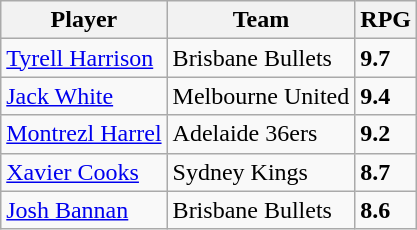<table class="wikitable">
<tr>
<th>Player</th>
<th>Team</th>
<th>RPG</th>
</tr>
<tr>
<td><a href='#'>Tyrell Harrison</a></td>
<td><a href='#'></a> Brisbane Bullets</td>
<td><strong>9.7</strong></td>
</tr>
<tr>
<td><a href='#'>Jack White</a></td>
<td><a href='#'></a> Melbourne United</td>
<td><strong>9.4</strong></td>
</tr>
<tr>
<td><a href='#'>Montrezl Harrel</a></td>
<td><a href='#'></a> Adelaide 36ers</td>
<td><strong>9.2</strong></td>
</tr>
<tr>
<td><a href='#'>Xavier Cooks</a></td>
<td><a href='#'></a> Sydney Kings</td>
<td><strong>8.7</strong></td>
</tr>
<tr>
<td><a href='#'>Josh Bannan</a></td>
<td><a href='#'></a> Brisbane Bullets</td>
<td><strong>8.6</strong></td>
</tr>
</table>
